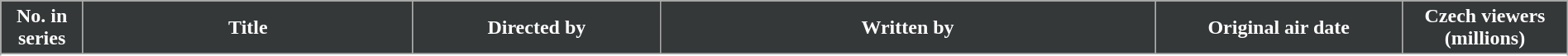<table class="wikitable plainrowheaders" style="width: 100%; margin-right: 0;">
<tr>
<th scope=col style="background: #353839; color: #fff; text-align:center;" width=5%>No. in<br>series</th>
<th scope=col style="background: #353839; color: #fff; text-align:center;" width=20%>Title</th>
<th scope=col style="background: #353839; color: #fff; text-align:center;" width=15%>Directed by</th>
<th scope=col style="background: #353839; color: #fff; text-align:center;" width=30%>Written by</th>
<th scope=col style="background: #353839; color: #fff; text-align:center;" width=15%>Original air date</th>
<th scope=col style="background: #353839; color: #fff; text-align:center;" width=10%>Czech viewers<br>(millions)</th>
</tr>
<tr>
</tr>
<tr>
</tr>
</table>
